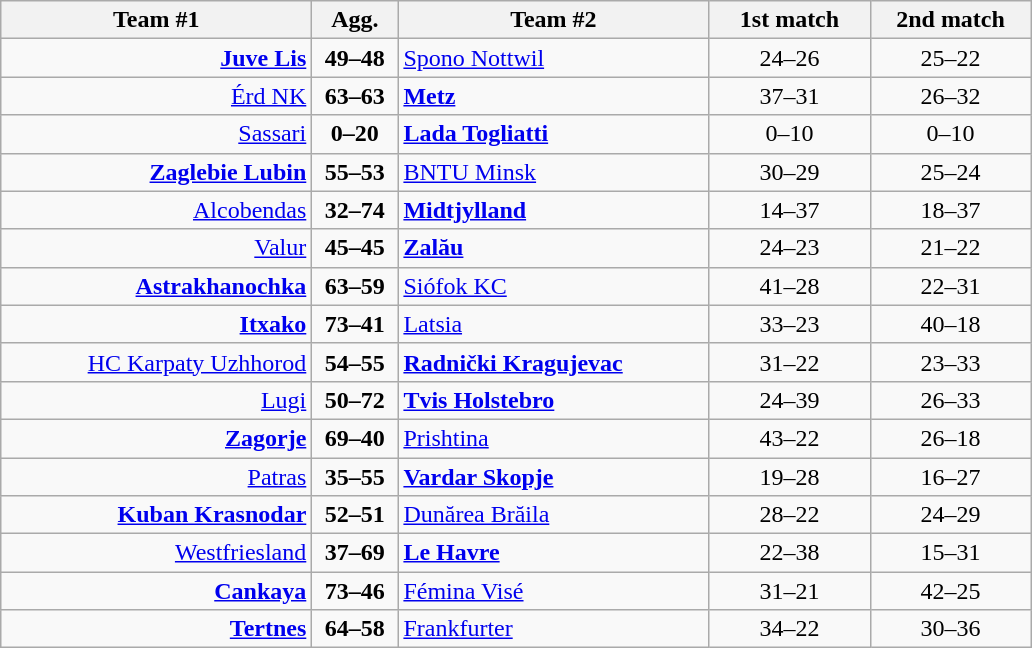<table class=wikitable style="text-align:center">
<tr>
<th width=200>Team #1</th>
<th width=50>Agg.</th>
<th width=200>Team #2</th>
<th width=100>1st match</th>
<th width=100>2nd match</th>
</tr>
<tr>
<td align=right><strong><a href='#'>Juve Lis</a></strong> </td>
<td align=center><strong>49–48</strong></td>
<td align=left> <a href='#'>Spono Nottwil</a></td>
<td align=center>24–26</td>
<td align=center>25–22</td>
</tr>
<tr>
<td align=right><a href='#'>Érd NK</a> </td>
<td align=center><strong>63–63</strong></td>
<td align=left> <strong><a href='#'>Metz</a></strong></td>
<td align=center>37–31</td>
<td align=center>26–32</td>
</tr>
<tr>
<td align=right><a href='#'>Sassari</a> </td>
<td align=center><strong>0–20</strong></td>
<td align=left><strong> <a href='#'>Lada Togliatti</a></strong></td>
<td align=center>0–10</td>
<td align=center>0–10</td>
</tr>
<tr>
<td align=right><strong><a href='#'>Zaglebie Lubin</a></strong> </td>
<td align=center><strong>55–53</strong></td>
<td align=left> <a href='#'>BNTU Minsk</a></td>
<td align=center>30–29</td>
<td align=center>25–24</td>
</tr>
<tr>
<td align=right><a href='#'>Alcobendas</a> </td>
<td align=center><strong>32–74</strong></td>
<td align=left> <strong><a href='#'>Midtjylland</a></strong></td>
<td align=center>14–37</td>
<td align=center>18–37</td>
</tr>
<tr>
<td align=right><a href='#'>Valur</a> </td>
<td align=center><strong>45–45</strong></td>
<td align=left> <strong><a href='#'>Zalău</a></strong></td>
<td align=center>24–23</td>
<td align=center>21–22</td>
</tr>
<tr>
<td align=right><strong><a href='#'>Astrakhanochka</a></strong> </td>
<td align=center><strong>63–59</strong></td>
<td align=left> <a href='#'>Siófok KC</a></td>
<td align=center>41–28</td>
<td align=center>22–31</td>
</tr>
<tr>
<td align=right><strong><a href='#'>Itxako</a></strong> </td>
<td align=center><strong>73–41</strong></td>
<td align=left> <a href='#'>Latsia</a></td>
<td align=center>33–23</td>
<td align=center>40–18</td>
</tr>
<tr>
<td align=right><a href='#'>HC Karpaty Uzhhorod</a> </td>
<td align=center><strong>54–55</strong></td>
<td align=left> <strong><a href='#'>Radnički Kragujevac</a></strong></td>
<td align=center>31–22</td>
<td align=center>23–33</td>
</tr>
<tr>
<td align=right><a href='#'>Lugi</a> </td>
<td align=center><strong>50–72</strong></td>
<td align=left> <strong><a href='#'>Tvis Holstebro</a></strong></td>
<td align=center>24–39</td>
<td align=center>26–33</td>
</tr>
<tr>
<td align=right><strong><a href='#'>Zagorje</a></strong> </td>
<td align=center><strong>69–40</strong></td>
<td align=left> <a href='#'>Prishtina</a></td>
<td align=center>43–22</td>
<td align=center>26–18</td>
</tr>
<tr>
<td align=right><a href='#'>Patras</a> </td>
<td align=center><strong>35–55</strong></td>
<td align=left> <strong><a href='#'>Vardar Skopje</a></strong></td>
<td align=center>19–28</td>
<td align=center>16–27</td>
</tr>
<tr>
<td align=right><strong><a href='#'>Kuban Krasnodar</a></strong> </td>
<td align=center><strong>52–51</strong></td>
<td align=left> <a href='#'>Dunărea Brăila</a></td>
<td align=center>28–22</td>
<td align=center>24–29</td>
</tr>
<tr>
<td align=right><a href='#'>Westfriesland</a> </td>
<td align=center><strong>37–69</strong></td>
<td align=left> <strong><a href='#'>Le Havre</a></strong></td>
<td align=center>22–38</td>
<td align=center>15–31</td>
</tr>
<tr>
<td align=right><strong><a href='#'>Cankaya</a></strong> </td>
<td align=center><strong>73–46</strong></td>
<td align=left> <a href='#'>Fémina Visé</a></td>
<td align=center>31–21</td>
<td align=center>42–25</td>
</tr>
<tr>
<td align=right><strong><a href='#'>Tertnes</a></strong> </td>
<td align=center><strong>64–58</strong></td>
<td align=left> <a href='#'>Frankfurter</a></td>
<td align=center>34–22</td>
<td align=center>30–36</td>
</tr>
</table>
